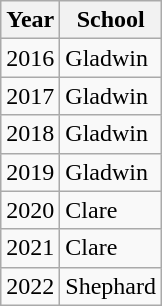<table class="wikitable mw-collapsible mw-collapsed">
<tr>
<th>Year</th>
<th>School</th>
</tr>
<tr>
<td>2016</td>
<td>Gladwin</td>
</tr>
<tr>
<td>2017</td>
<td>Gladwin</td>
</tr>
<tr>
<td>2018</td>
<td>Gladwin</td>
</tr>
<tr>
<td>2019</td>
<td>Gladwin</td>
</tr>
<tr>
<td>2020</td>
<td>Clare</td>
</tr>
<tr>
<td>2021</td>
<td>Clare</td>
</tr>
<tr>
<td>2022</td>
<td>Shephard</td>
</tr>
</table>
